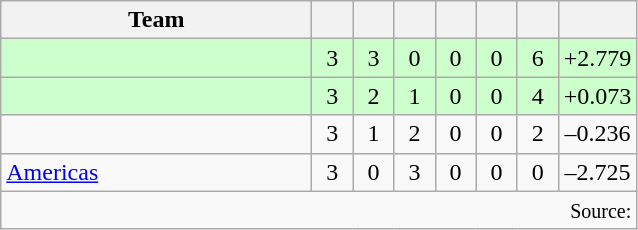<table class="wikitable" style="text-align:center">
<tr>
<th width=200>Team</th>
<th width=20></th>
<th width=20></th>
<th width=20></th>
<th width=20></th>
<th width=20></th>
<th width=20></th>
<th width=45></th>
</tr>
<tr style="background:#cfc">
<td style="text-align:left;"></td>
<td>3</td>
<td>3</td>
<td>0</td>
<td>0</td>
<td>0</td>
<td>6</td>
<td>+2.779</td>
</tr>
<tr style="background:#cfc">
<td style="text-align:left;"></td>
<td>3</td>
<td>2</td>
<td>1</td>
<td>0</td>
<td>0</td>
<td>4</td>
<td>+0.073</td>
</tr>
<tr>
<td style="text-align:left;"></td>
<td>3</td>
<td>1</td>
<td>2</td>
<td>0</td>
<td>0</td>
<td>2</td>
<td>–0.236</td>
</tr>
<tr>
<td style="text-align:left;"> <a href='#'>Americas</a></td>
<td>3</td>
<td>0</td>
<td>3</td>
<td>0</td>
<td>0</td>
<td>0</td>
<td>–2.725</td>
</tr>
<tr>
<td colspan="8" style="text-align:right;"><small>Source: </small></td>
</tr>
</table>
